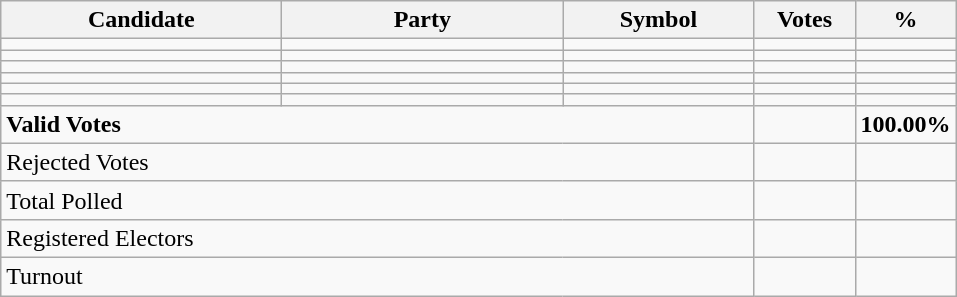<table class="wikitable" border="1" style="text-align:right;">
<tr>
<th align=left width="180">Candidate</th>
<th align=left width="180">Party</th>
<th align=left width="120">Symbol</th>
<th align=left width="60">Votes</th>
<th align=left width="60">%</th>
</tr>
<tr>
<td align=left></td>
<td align=left></td>
<td></td>
<td></td>
<td></td>
</tr>
<tr>
<td align=left></td>
<td align=left></td>
<td></td>
<td></td>
<td></td>
</tr>
<tr>
<td align=left></td>
<td align=left></td>
<td></td>
<td></td>
<td></td>
</tr>
<tr>
<td align=left></td>
<td align=left></td>
<td></td>
<td></td>
<td></td>
</tr>
<tr>
<td align=left></td>
<td align=left></td>
<td></td>
<td></td>
<td></td>
</tr>
<tr>
<td align=left></td>
<td align=left></td>
<td></td>
<td></td>
<td></td>
</tr>
<tr>
<td align=left colspan=3><strong>Valid Votes</strong></td>
<td><strong> </strong></td>
<td><strong>100.00%</strong></td>
</tr>
<tr>
<td align=left colspan=3>Rejected Votes</td>
<td></td>
<td></td>
</tr>
<tr>
<td align=left colspan=3>Total Polled</td>
<td></td>
<td></td>
</tr>
<tr>
<td align=left colspan=3>Registered Electors</td>
<td></td>
<td></td>
</tr>
<tr>
<td align=left colspan=3>Turnout</td>
<td></td>
</tr>
</table>
